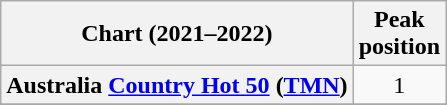<table class="wikitable sortable plainrowheaders" style="text-align:center">
<tr>
<th scope="col">Chart (2021–2022)</th>
<th scope="col">Peak<br>position</th>
</tr>
<tr>
<th scope="row">Australia <a href='#'>Country Hot 50</a> (<a href='#'>TMN</a>)</th>
<td>1</td>
</tr>
<tr>
</tr>
<tr>
</tr>
<tr>
</tr>
<tr>
</tr>
<tr>
</tr>
<tr>
</tr>
</table>
